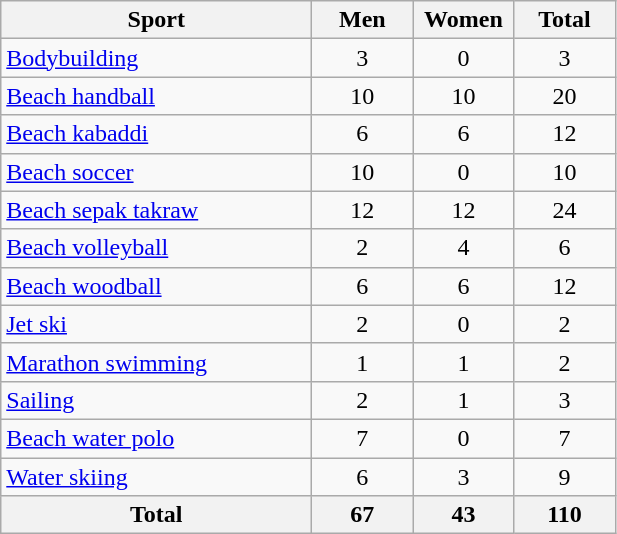<table class="wikitable" style="text-align:center;">
<tr>
<th width=200>Sport</th>
<th width=60>Men</th>
<th width=60>Women</th>
<th width=60>Total</th>
</tr>
<tr>
<td align=left><a href='#'>Bodybuilding</a></td>
<td>3</td>
<td>0</td>
<td>3</td>
</tr>
<tr>
<td align=left><a href='#'>Beach handball</a></td>
<td>10</td>
<td>10</td>
<td>20</td>
</tr>
<tr>
<td align=left><a href='#'>Beach kabaddi</a></td>
<td>6</td>
<td>6</td>
<td>12</td>
</tr>
<tr>
<td align=left><a href='#'>Beach soccer</a></td>
<td>10</td>
<td>0</td>
<td>10</td>
</tr>
<tr>
<td align=left><a href='#'>Beach sepak takraw</a></td>
<td>12</td>
<td>12</td>
<td>24</td>
</tr>
<tr>
<td align=left><a href='#'>Beach volleyball</a></td>
<td>2</td>
<td>4</td>
<td>6</td>
</tr>
<tr>
<td align=left><a href='#'>Beach woodball</a></td>
<td>6</td>
<td>6</td>
<td>12</td>
</tr>
<tr>
<td align=left><a href='#'>Jet ski</a></td>
<td>2</td>
<td>0</td>
<td>2</td>
</tr>
<tr>
<td align=left><a href='#'>Marathon swimming</a></td>
<td>1</td>
<td>1</td>
<td>2</td>
</tr>
<tr>
<td align=left><a href='#'>Sailing</a></td>
<td>2</td>
<td>1</td>
<td>3</td>
</tr>
<tr>
<td align=left><a href='#'>Beach water polo</a></td>
<td>7</td>
<td>0</td>
<td>7</td>
</tr>
<tr>
<td align=left><a href='#'>Water skiing</a></td>
<td>6</td>
<td>3</td>
<td>9</td>
</tr>
<tr>
<th>Total</th>
<th>67</th>
<th>43</th>
<th>110</th>
</tr>
</table>
